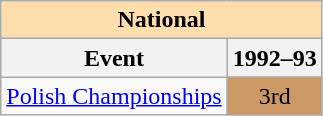<table class="wikitable" style="text-align:center">
<tr>
<th style="background-color: #ffdead; " colspan=2 align=center>National</th>
</tr>
<tr>
<th>Event</th>
<th>1992–93</th>
</tr>
<tr>
<td align=left><a href='#'>Polish Championships</a></td>
<td bgcolor=cc9966>3rd</td>
</tr>
</table>
